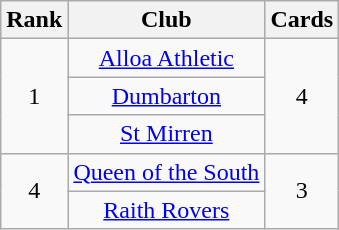<table class="wikitable" style="text-align:center">
<tr>
<th>Rank</th>
<th>Club</th>
<th>Cards</th>
</tr>
<tr>
<td rowspan="3">1</td>
<td><a href='#'>Alloa Athletic</a></td>
<td rowspan="3">4</td>
</tr>
<tr>
<td><a href='#'>Dumbarton</a></td>
</tr>
<tr>
<td><a href='#'>St Mirren</a></td>
</tr>
<tr>
<td rowspan="2">4</td>
<td><a href='#'>Queen of the South</a></td>
<td rowspan="2">3</td>
</tr>
<tr>
<td><a href='#'>Raith Rovers</a></td>
</tr>
</table>
